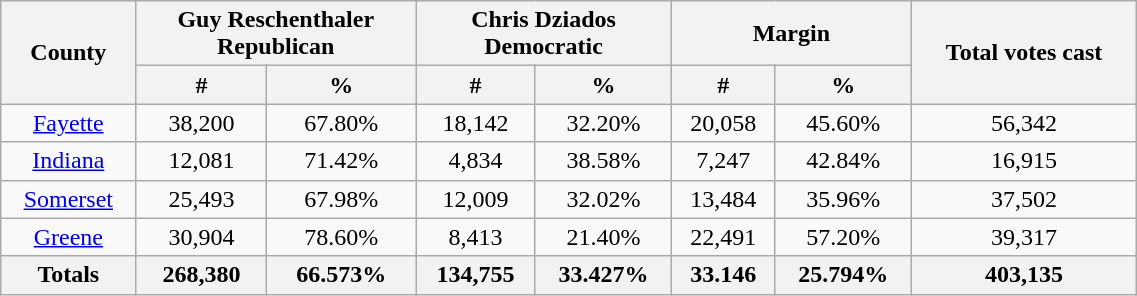<table width="60%"  class="wikitable sortable" style="text-align:center">
<tr>
<th rowspan="2">County</th>
<th style="text-align:center;" colspan="2">Guy Reschenthaler<br>Republican</th>
<th style="text-align:center;" colspan="2">Chris Dziados<br>Democratic</th>
<th style="text-align:center;" colspan="2">Margin</th>
<th rowspan="2" style="text-align:center;">Total votes cast</th>
</tr>
<tr>
<th style="text-align:center;" data-sort-type="number">#</th>
<th style="text-align:center;" data-sort-type="number">%</th>
<th style="text-align:center;" data-sort-type="number">#</th>
<th style="text-align:center;" data-sort-type="number">%</th>
<th style="text-align:center;" data-sort-type="number">#</th>
<th style="text-align:center;" data-sort-type="number">%</th>
</tr>
<tr style="text-align:center;">
<td><a href='#'>Fayette</a></td>
<td>38,200</td>
<td>67.80%</td>
<td>18,142</td>
<td>32.20%</td>
<td>20,058</td>
<td>45.60%</td>
<td>56,342</td>
</tr>
<tr style="text-align:center;">
<td><a href='#'>Indiana</a></td>
<td>12,081</td>
<td>71.42%</td>
<td>4,834</td>
<td>38.58%</td>
<td>7,247</td>
<td>42.84%</td>
<td>16,915</td>
</tr>
<tr style="text-align:center;">
<td><a href='#'>Somerset</a></td>
<td>25,493</td>
<td>67.98%</td>
<td>12,009</td>
<td>32.02%</td>
<td>13,484</td>
<td>35.96%</td>
<td>37,502</td>
</tr>
<tr style="text-align:center;">
<td><a href='#'>Greene</a></td>
<td>30,904</td>
<td>78.60%</td>
<td>8,413</td>
<td>21.40%</td>
<td>22,491</td>
<td>57.20%</td>
<td>39,317</td>
</tr>
<tr style="text-align:center;">
<th>Totals</th>
<th>268,380</th>
<th>66.573%</th>
<th>134,755</th>
<th>33.427%</th>
<th>33.146</th>
<th>25.794%</th>
<th>403,135</th>
</tr>
</table>
